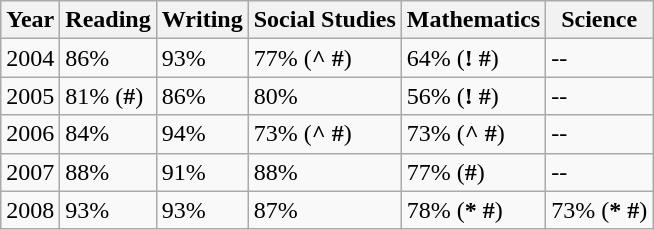<table class="wikitable">
<tr>
<th>Year</th>
<th>Reading</th>
<th>Writing</th>
<th>Social Studies</th>
<th>Mathematics</th>
<th>Science</th>
</tr>
<tr>
<td>2004</td>
<td>86%</td>
<td>93%</td>
<td>77%  (<strong>^ #</strong>)</td>
<td>64%  (<strong>! #</strong>)</td>
<td>--</td>
</tr>
<tr>
<td>2005</td>
<td>81%  (<strong>#</strong>)</td>
<td>86%</td>
<td>80%</td>
<td>56%  (<strong>! #</strong>)</td>
<td>--</td>
</tr>
<tr>
<td>2006</td>
<td>84%</td>
<td>94%</td>
<td>73%  (<strong>^ #</strong>)</td>
<td>73%  (<strong>^ #</strong>)</td>
<td>--</td>
</tr>
<tr>
<td>2007</td>
<td>88%</td>
<td>91%</td>
<td>88%</td>
<td>77%  (<strong>#</strong>)</td>
<td>--</td>
</tr>
<tr>
<td>2008</td>
<td>93%</td>
<td>93%</td>
<td>87%</td>
<td>78%  (<strong>* #</strong>)</td>
<td>73%  (<strong>* #</strong>)</td>
</tr>
</table>
